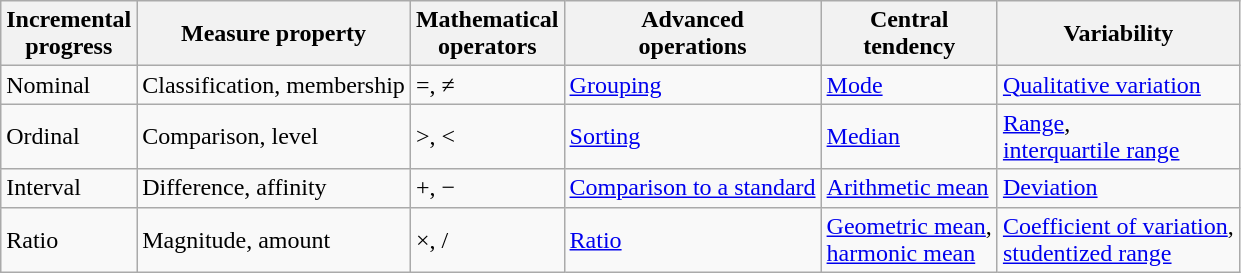<table class="wikitable">
<tr>
<th>Incremental<br> progress</th>
<th>Measure property</th>
<th>Mathematical<br> operators</th>
<th>Advanced<br> operations</th>
<th>Central<br> tendency</th>
<th>Variability</th>
</tr>
<tr>
<td>Nominal</td>
<td>Classification, membership</td>
<td>=, ≠</td>
<td><a href='#'>Grouping</a></td>
<td><a href='#'>Mode</a></td>
<td><a href='#'>Qualitative variation</a></td>
</tr>
<tr>
<td>Ordinal</td>
<td>Comparison, level</td>
<td>>, <</td>
<td><a href='#'>Sorting</a></td>
<td><a href='#'>Median</a></td>
<td><a href='#'>Range</a>,<br> <a href='#'>interquartile range</a></td>
</tr>
<tr>
<td>Interval</td>
<td>Difference, affinity</td>
<td>+, −</td>
<td><a href='#'>Comparison to a standard</a></td>
<td><a href='#'>Arithmetic mean</a></td>
<td><a href='#'>Deviation</a></td>
</tr>
<tr>
<td>Ratio</td>
<td>Magnitude, amount</td>
<td>×, /</td>
<td><a href='#'>Ratio</a></td>
<td><a href='#'>Geometric mean</a>,<br> <a href='#'>harmonic mean</a></td>
<td><a href='#'>Coefficient of variation</a>,<br> <a href='#'>studentized range</a></td>
</tr>
</table>
